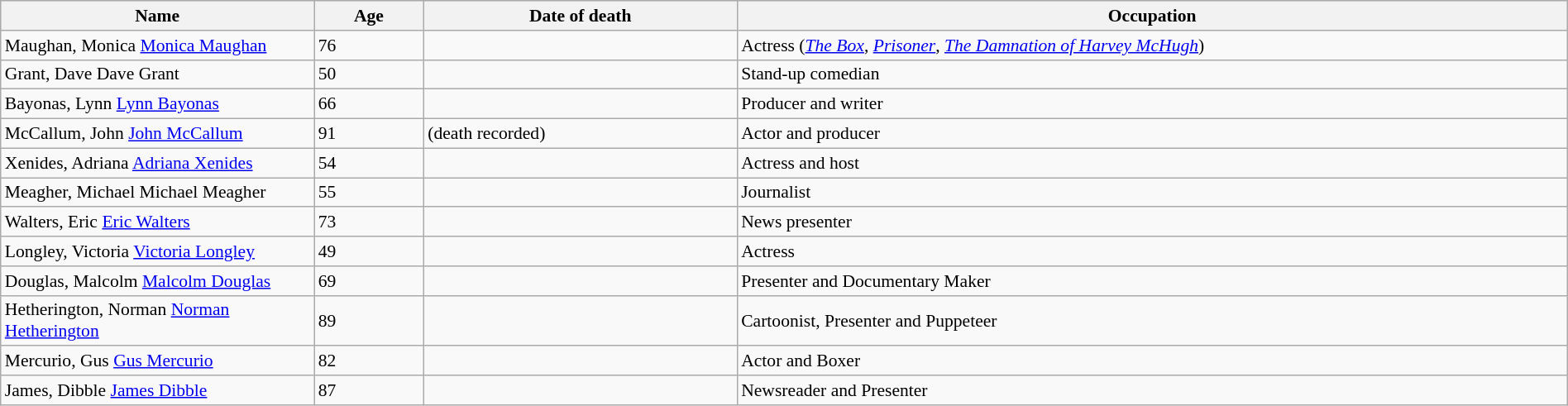<table class="wikitable sortable" width="100%" style="font-size:90%;">
<tr bgcolor="#efefef">
<th width=20%>Name</th>
<th width=7%>Age</th>
<th width=20%>Date of death</th>
<th width=55%>Occupation</th>
</tr>
<tr>
<td><span>Maughan, Monica</span> <a href='#'>Monica Maughan</a></td>
<td>76</td>
<td></td>
<td>Actress (<em><a href='#'>The Box</a></em>, <em><a href='#'>Prisoner</a></em>, <em><a href='#'>The Damnation of Harvey McHugh</a></em>)</td>
</tr>
<tr>
<td><span>Grant, Dave</span> Dave Grant</td>
<td>50</td>
<td></td>
<td>Stand-up comedian</td>
</tr>
<tr>
<td><span>Bayonas, Lynn</span> <a href='#'>Lynn Bayonas</a></td>
<td>66</td>
<td></td>
<td>Producer and writer</td>
</tr>
<tr>
<td><span>McCallum, John</span> <a href='#'>John McCallum</a></td>
<td>91</td>
<td> (death recorded)</td>
<td>Actor and producer</td>
</tr>
<tr>
<td><span>Xenides, Adriana</span> <a href='#'>Adriana Xenides</a></td>
<td>54</td>
<td></td>
<td>Actress and host</td>
</tr>
<tr>
<td><span>Meagher, Michael</span> Michael Meagher</td>
<td>55</td>
<td></td>
<td>Journalist</td>
</tr>
<tr>
<td><span>Walters, Eric</span> <a href='#'>Eric Walters</a></td>
<td>73</td>
<td></td>
<td>News presenter</td>
</tr>
<tr>
<td><span>Longley, Victoria</span> <a href='#'>Victoria Longley</a></td>
<td>49</td>
<td></td>
<td>Actress</td>
</tr>
<tr>
<td><span>Douglas, Malcolm</span> <a href='#'>Malcolm Douglas</a></td>
<td>69</td>
<td></td>
<td>Presenter and Documentary Maker</td>
</tr>
<tr>
<td><span>Hetherington, Norman</span> <a href='#'>Norman Hetherington</a></td>
<td>89</td>
<td></td>
<td>Cartoonist, Presenter and Puppeteer</td>
</tr>
<tr>
<td><span>Mercurio, Gus</span> <a href='#'>Gus Mercurio</a></td>
<td>82</td>
<td></td>
<td>Actor and Boxer</td>
</tr>
<tr>
<td><span>James, Dibble</span> <a href='#'>James Dibble</a></td>
<td>87</td>
<td></td>
<td>Newsreader and Presenter</td>
</tr>
</table>
